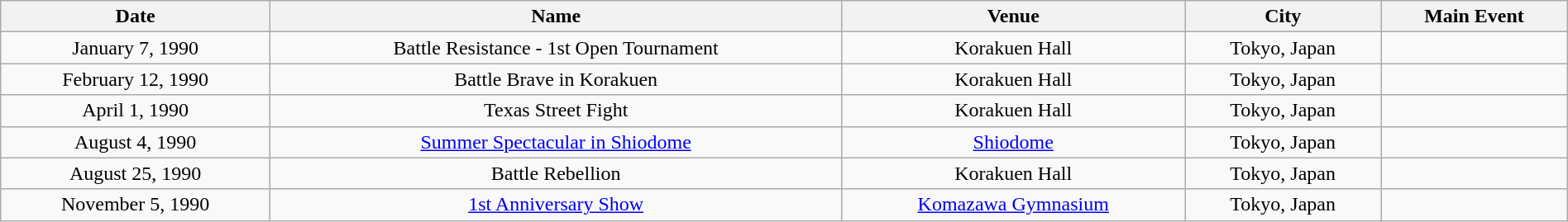<table class="wikitable" width="100%">
<tr>
<th>Date</th>
<th>Name</th>
<th>Venue</th>
<th>City</th>
<th>Main Event</th>
</tr>
<tr align=center>
<td>January 7, 1990</td>
<td>Battle Resistance - 1st Open Tournament</td>
<td>Korakuen Hall</td>
<td>Tokyo, Japan</td>
<td></td>
</tr>
<tr align=center>
<td>February 12, 1990</td>
<td>Battle Brave in Korakuen</td>
<td>Korakuen Hall</td>
<td>Tokyo, Japan</td>
<td></td>
</tr>
<tr align=center>
<td>April 1, 1990</td>
<td>Texas Street Fight</td>
<td>Korakuen Hall</td>
<td>Tokyo, Japan</td>
<td></td>
</tr>
<tr align=center>
<td>August 4, 1990</td>
<td><a href='#'>Summer Spectacular in Shiodome</a></td>
<td><a href='#'>Shiodome</a></td>
<td>Tokyo, Japan</td>
<td></td>
</tr>
<tr align=center>
<td>August 25, 1990</td>
<td>Battle Rebellion</td>
<td>Korakuen Hall</td>
<td>Tokyo, Japan</td>
<td></td>
</tr>
<tr align=center>
<td>November 5, 1990</td>
<td><a href='#'>1st Anniversary Show</a></td>
<td><a href='#'>Komazawa Gymnasium</a></td>
<td>Tokyo, Japan</td>
<td></td>
</tr>
</table>
